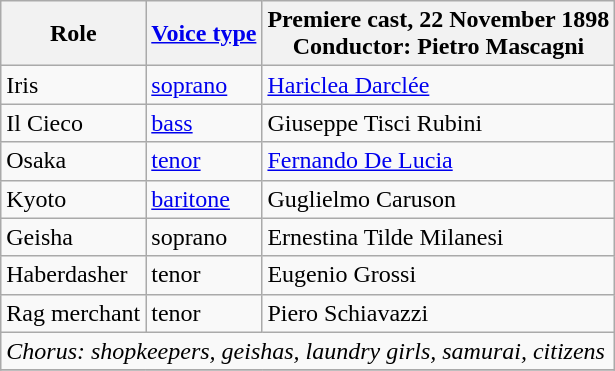<table class="wikitable">
<tr>
<th>Role</th>
<th><a href='#'>Voice type</a></th>
<th>Premiere cast, 22 November 1898<br>Conductor: Pietro Mascagni</th>
</tr>
<tr>
<td>Iris</td>
<td><a href='#'>soprano</a></td>
<td><a href='#'>Hariclea Darclée</a></td>
</tr>
<tr>
<td>Il Cieco</td>
<td><a href='#'>bass</a></td>
<td>Giuseppe Tisci Rubini</td>
</tr>
<tr>
<td>Osaka</td>
<td><a href='#'>tenor</a></td>
<td><a href='#'>Fernando De Lucia</a></td>
</tr>
<tr>
<td>Kyoto</td>
<td><a href='#'>baritone</a></td>
<td>Guglielmo Caruson</td>
</tr>
<tr>
<td>Geisha</td>
<td>soprano</td>
<td>Ernestina Tilde Milanesi</td>
</tr>
<tr>
<td>Haberdasher</td>
<td>tenor</td>
<td>Eugenio Grossi</td>
</tr>
<tr>
<td>Rag merchant</td>
<td>tenor</td>
<td>Piero Schiavazzi</td>
</tr>
<tr>
<td colspan="3"><em>Chorus: shopkeepers, geishas, laundry girls, samurai, citizens</em></td>
</tr>
<tr>
</tr>
</table>
